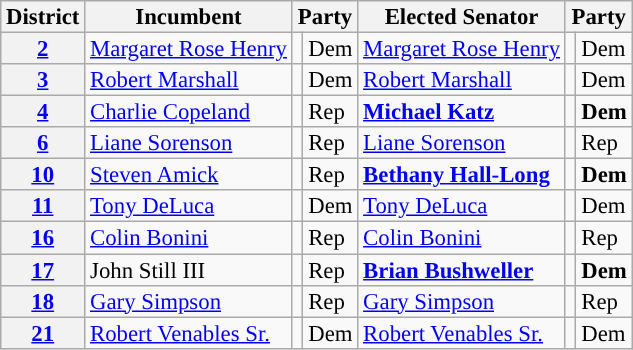<table class="sortable wikitable" style="font-size:95%;line-height:14px;">
<tr>
<th colspan="1">District</th>
<th class="unsortable">Incumbent</th>
<th colspan="2">Party</th>
<th class="unsortable">Elected Senator</th>
<th colspan="2">Party</th>
</tr>
<tr>
<th><a href='#'>2</a></th>
<td><a href='#'>Margaret Rose Henry</a></td>
<td style="background:"></td>
<td>Dem</td>
<td><a href='#'>Margaret Rose Henry</a></td>
<td style="background:"></td>
<td>Dem</td>
</tr>
<tr>
<th><a href='#'>3</a></th>
<td><a href='#'>Robert Marshall</a></td>
<td style="background:"></td>
<td>Dem</td>
<td><a href='#'>Robert Marshall</a></td>
<td style="background:"></td>
<td>Dem</td>
</tr>
<tr>
<th><a href='#'>4</a></th>
<td><a href='#'>Charlie Copeland</a></td>
<td style="background:"></td>
<td>Rep</td>
<td><strong><a href='#'>Michael Katz</a></strong></td>
<td style="background:"></td>
<td><strong>Dem</strong></td>
</tr>
<tr>
<th><a href='#'>6</a></th>
<td><a href='#'>Liane Sorenson</a></td>
<td style="background:"></td>
<td>Rep</td>
<td><a href='#'>Liane Sorenson</a></td>
<td style="background:"></td>
<td>Rep</td>
</tr>
<tr>
<th><a href='#'>10</a></th>
<td><a href='#'>Steven Amick</a></td>
<td style="background:"></td>
<td>Rep</td>
<td><strong><a href='#'>Bethany Hall-Long</a></strong></td>
<td style="background:"></td>
<td><strong>Dem</strong></td>
</tr>
<tr>
<th><a href='#'>11</a></th>
<td><a href='#'>Tony DeLuca</a></td>
<td style="background:"></td>
<td>Dem</td>
<td><a href='#'>Tony DeLuca</a></td>
<td style="background:"></td>
<td>Dem</td>
</tr>
<tr>
<th><a href='#'>16</a></th>
<td><a href='#'>Colin Bonini</a></td>
<td style="background:"></td>
<td>Rep</td>
<td><a href='#'>Colin Bonini</a></td>
<td style="background:"></td>
<td>Rep</td>
</tr>
<tr>
<th><a href='#'>17</a></th>
<td>John Still III</td>
<td style="background:"></td>
<td>Rep</td>
<td><strong><a href='#'>Brian Bushweller</a></strong></td>
<td style="background:"></td>
<td><strong>Dem</strong></td>
</tr>
<tr>
<th><a href='#'>18</a></th>
<td><a href='#'>Gary Simpson</a></td>
<td style="background:"></td>
<td>Rep</td>
<td><a href='#'>Gary Simpson</a></td>
<td style="background:"></td>
<td>Rep</td>
</tr>
<tr>
<th><a href='#'>21</a></th>
<td><a href='#'>Robert Venables Sr.</a></td>
<td style="background:"></td>
<td>Dem</td>
<td><a href='#'>Robert Venables Sr.</a></td>
<td style="background:"></td>
<td>Dem</td>
</tr>
</table>
